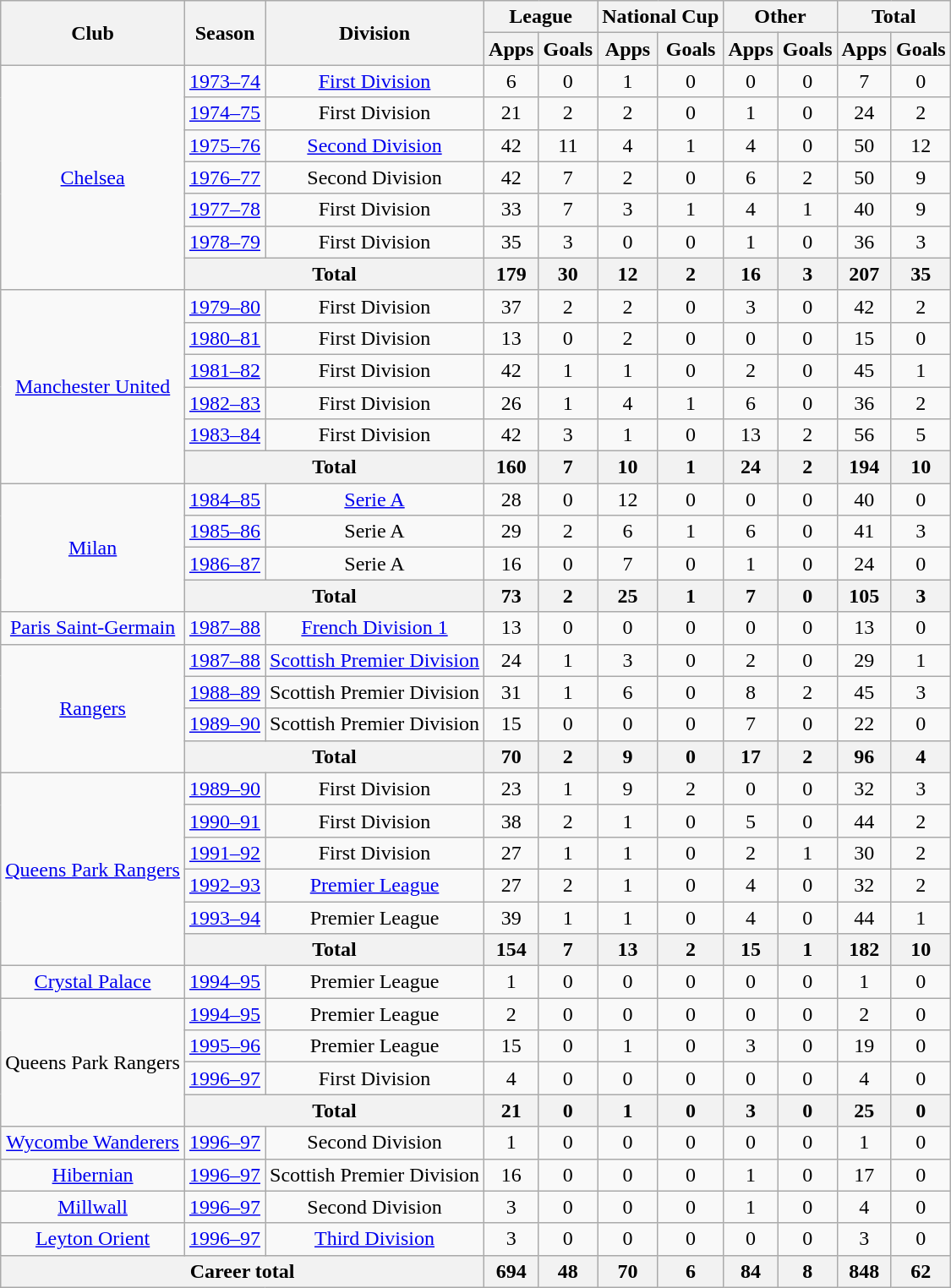<table class="wikitable" style="text-align:center">
<tr>
<th rowspan="2">Club</th>
<th rowspan="2">Season</th>
<th rowspan="2">Division</th>
<th colspan="2">League</th>
<th colspan="2">National Cup</th>
<th colspan="2">Other</th>
<th colspan="2">Total</th>
</tr>
<tr>
<th>Apps</th>
<th>Goals</th>
<th>Apps</th>
<th>Goals</th>
<th>Apps</th>
<th>Goals</th>
<th>Apps</th>
<th>Goals</th>
</tr>
<tr>
<td rowspan="7"><a href='#'>Chelsea</a></td>
<td><a href='#'>1973–74</a></td>
<td><a href='#'>First Division</a></td>
<td>6</td>
<td>0</td>
<td>1</td>
<td>0</td>
<td>0</td>
<td>0</td>
<td>7</td>
<td>0</td>
</tr>
<tr>
<td><a href='#'>1974–75</a></td>
<td>First Division</td>
<td>21</td>
<td>2</td>
<td>2</td>
<td>0</td>
<td>1</td>
<td>0</td>
<td>24</td>
<td>2</td>
</tr>
<tr>
<td><a href='#'>1975–76</a></td>
<td><a href='#'>Second Division</a></td>
<td>42</td>
<td>11</td>
<td>4</td>
<td>1</td>
<td>4</td>
<td>0</td>
<td>50</td>
<td>12</td>
</tr>
<tr>
<td><a href='#'>1976–77</a></td>
<td>Second Division</td>
<td>42</td>
<td>7</td>
<td>2</td>
<td>0</td>
<td>6</td>
<td>2</td>
<td>50</td>
<td>9</td>
</tr>
<tr>
<td><a href='#'>1977–78</a></td>
<td>First Division</td>
<td>33</td>
<td>7</td>
<td>3</td>
<td>1</td>
<td>4</td>
<td>1</td>
<td>40</td>
<td>9</td>
</tr>
<tr>
<td><a href='#'>1978–79</a></td>
<td>First Division</td>
<td>35</td>
<td>3</td>
<td>0</td>
<td>0</td>
<td>1</td>
<td>0</td>
<td>36</td>
<td>3</td>
</tr>
<tr>
<th colspan="2">Total</th>
<th>179</th>
<th>30</th>
<th>12</th>
<th>2</th>
<th>16</th>
<th>3</th>
<th>207</th>
<th>35</th>
</tr>
<tr>
<td rowspan="6"><a href='#'>Manchester United</a></td>
<td><a href='#'>1979–80</a></td>
<td>First Division</td>
<td>37</td>
<td>2</td>
<td>2</td>
<td>0</td>
<td>3</td>
<td>0</td>
<td>42</td>
<td>2</td>
</tr>
<tr>
<td><a href='#'>1980–81</a></td>
<td>First Division</td>
<td>13</td>
<td>0</td>
<td>2</td>
<td>0</td>
<td>0</td>
<td>0</td>
<td>15</td>
<td>0</td>
</tr>
<tr>
<td><a href='#'>1981–82</a></td>
<td>First Division</td>
<td>42</td>
<td>1</td>
<td>1</td>
<td>0</td>
<td>2</td>
<td>0</td>
<td>45</td>
<td>1</td>
</tr>
<tr>
<td><a href='#'>1982–83</a></td>
<td>First Division</td>
<td>26</td>
<td>1</td>
<td>4</td>
<td>1</td>
<td>6</td>
<td>0</td>
<td>36</td>
<td>2</td>
</tr>
<tr>
<td><a href='#'>1983–84</a></td>
<td>First Division</td>
<td>42</td>
<td>3</td>
<td>1</td>
<td>0</td>
<td>13</td>
<td>2</td>
<td>56</td>
<td>5</td>
</tr>
<tr>
<th colspan="2">Total</th>
<th>160</th>
<th>7</th>
<th>10</th>
<th>1</th>
<th>24</th>
<th>2</th>
<th>194</th>
<th>10</th>
</tr>
<tr>
<td rowspan="4"><a href='#'>Milan</a></td>
<td><a href='#'>1984–85</a></td>
<td><a href='#'>Serie A</a></td>
<td>28</td>
<td>0</td>
<td>12</td>
<td>0</td>
<td>0</td>
<td>0</td>
<td>40</td>
<td>0</td>
</tr>
<tr>
<td><a href='#'>1985–86</a></td>
<td>Serie A</td>
<td>29</td>
<td>2</td>
<td>6</td>
<td>1</td>
<td>6</td>
<td>0</td>
<td>41</td>
<td>3</td>
</tr>
<tr>
<td><a href='#'>1986–87</a></td>
<td>Serie A</td>
<td>16</td>
<td>0</td>
<td>7</td>
<td>0</td>
<td>1</td>
<td>0</td>
<td>24</td>
<td>0</td>
</tr>
<tr>
<th colspan="2">Total</th>
<th>73</th>
<th>2</th>
<th>25</th>
<th>1</th>
<th>7</th>
<th>0</th>
<th>105</th>
<th>3</th>
</tr>
<tr>
<td><a href='#'>Paris Saint-Germain</a></td>
<td><a href='#'>1987–88</a></td>
<td><a href='#'>French Division 1</a></td>
<td>13</td>
<td>0</td>
<td>0</td>
<td>0</td>
<td>0</td>
<td>0</td>
<td>13</td>
<td>0</td>
</tr>
<tr>
<td rowspan="4"><a href='#'>Rangers</a></td>
<td><a href='#'>1987–88</a></td>
<td><a href='#'>Scottish Premier Division</a></td>
<td>24</td>
<td>1</td>
<td>3</td>
<td>0</td>
<td>2</td>
<td>0</td>
<td>29</td>
<td>1</td>
</tr>
<tr>
<td><a href='#'>1988–89</a></td>
<td>Scottish Premier Division</td>
<td>31</td>
<td>1</td>
<td>6</td>
<td>0</td>
<td>8</td>
<td>2</td>
<td>45</td>
<td>3</td>
</tr>
<tr>
<td><a href='#'>1989–90</a></td>
<td>Scottish Premier Division</td>
<td>15</td>
<td>0</td>
<td>0</td>
<td>0</td>
<td>7</td>
<td>0</td>
<td>22</td>
<td>0</td>
</tr>
<tr>
<th colspan="2">Total</th>
<th>70</th>
<th>2</th>
<th>9</th>
<th>0</th>
<th>17</th>
<th>2</th>
<th>96</th>
<th>4</th>
</tr>
<tr>
<td rowspan="6"><a href='#'>Queens Park Rangers</a></td>
<td><a href='#'>1989–90</a></td>
<td>First Division</td>
<td>23</td>
<td>1</td>
<td>9</td>
<td>2</td>
<td>0</td>
<td>0</td>
<td>32</td>
<td>3</td>
</tr>
<tr>
<td><a href='#'>1990–91</a></td>
<td>First Division</td>
<td>38</td>
<td>2</td>
<td>1</td>
<td>0</td>
<td>5</td>
<td>0</td>
<td>44</td>
<td>2</td>
</tr>
<tr>
<td><a href='#'>1991–92</a></td>
<td>First Division</td>
<td>27</td>
<td>1</td>
<td>1</td>
<td>0</td>
<td>2</td>
<td>1</td>
<td>30</td>
<td>2</td>
</tr>
<tr>
<td><a href='#'>1992–93</a></td>
<td><a href='#'>Premier League</a></td>
<td>27</td>
<td>2</td>
<td>1</td>
<td>0</td>
<td>4</td>
<td>0</td>
<td>32</td>
<td>2</td>
</tr>
<tr>
<td><a href='#'>1993–94</a></td>
<td>Premier League</td>
<td>39</td>
<td>1</td>
<td>1</td>
<td>0</td>
<td>4</td>
<td>0</td>
<td>44</td>
<td>1</td>
</tr>
<tr>
<th colspan="2">Total</th>
<th>154</th>
<th>7</th>
<th>13</th>
<th>2</th>
<th>15</th>
<th>1</th>
<th>182</th>
<th>10</th>
</tr>
<tr>
<td><a href='#'>Crystal Palace</a></td>
<td><a href='#'>1994–95</a></td>
<td>Premier League</td>
<td>1</td>
<td>0</td>
<td>0</td>
<td>0</td>
<td>0</td>
<td>0</td>
<td>1</td>
<td>0</td>
</tr>
<tr>
<td rowspan="4">Queens Park Rangers</td>
<td><a href='#'>1994–95</a></td>
<td>Premier League</td>
<td>2</td>
<td>0</td>
<td>0</td>
<td>0</td>
<td>0</td>
<td>0</td>
<td>2</td>
<td>0</td>
</tr>
<tr>
<td><a href='#'>1995–96</a></td>
<td>Premier League</td>
<td>15</td>
<td>0</td>
<td>1</td>
<td>0</td>
<td>3</td>
<td>0</td>
<td>19</td>
<td>0</td>
</tr>
<tr>
<td><a href='#'>1996–97</a></td>
<td>First Division</td>
<td>4</td>
<td>0</td>
<td>0</td>
<td>0</td>
<td>0</td>
<td>0</td>
<td>4</td>
<td>0</td>
</tr>
<tr>
<th colspan="2">Total</th>
<th>21</th>
<th>0</th>
<th>1</th>
<th>0</th>
<th>3</th>
<th>0</th>
<th>25</th>
<th>0</th>
</tr>
<tr>
<td><a href='#'>Wycombe Wanderers</a></td>
<td><a href='#'>1996–97</a></td>
<td>Second Division</td>
<td>1</td>
<td>0</td>
<td>0</td>
<td>0</td>
<td>0</td>
<td>0</td>
<td>1</td>
<td>0</td>
</tr>
<tr>
<td><a href='#'>Hibernian</a></td>
<td><a href='#'>1996–97</a></td>
<td>Scottish Premier Division</td>
<td>16</td>
<td>0</td>
<td>0</td>
<td>0</td>
<td>1</td>
<td>0</td>
<td>17</td>
<td>0</td>
</tr>
<tr>
<td><a href='#'>Millwall</a></td>
<td><a href='#'>1996–97</a></td>
<td>Second Division</td>
<td>3</td>
<td>0</td>
<td>0</td>
<td>0</td>
<td>1</td>
<td>0</td>
<td>4</td>
<td>0</td>
</tr>
<tr>
<td><a href='#'>Leyton Orient</a></td>
<td><a href='#'>1996–97</a></td>
<td><a href='#'>Third Division</a></td>
<td>3</td>
<td>0</td>
<td>0</td>
<td>0</td>
<td>0</td>
<td>0</td>
<td>3</td>
<td>0</td>
</tr>
<tr>
<th colspan="3">Career total</th>
<th>694</th>
<th>48</th>
<th>70</th>
<th>6</th>
<th>84</th>
<th>8</th>
<th>848</th>
<th>62</th>
</tr>
</table>
